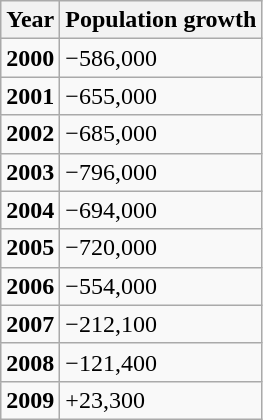<table class="wikitable">
<tr>
<th>Year</th>
<th>Population growth</th>
</tr>
<tr>
<td><strong>2000</strong></td>
<td>−586,000</td>
</tr>
<tr>
<td><strong>2001</strong></td>
<td>−655,000</td>
</tr>
<tr>
<td><strong>2002</strong></td>
<td>−685,000</td>
</tr>
<tr>
<td><strong>2003</strong></td>
<td>−796,000</td>
</tr>
<tr>
<td><strong>2004</strong></td>
<td>−694,000</td>
</tr>
<tr>
<td><strong>2005</strong></td>
<td>−720,000</td>
</tr>
<tr>
<td><strong>2006</strong></td>
<td>−554,000</td>
</tr>
<tr>
<td><strong>2007</strong></td>
<td>−212,100</td>
</tr>
<tr>
<td><strong>2008</strong></td>
<td>−121,400</td>
</tr>
<tr>
<td><strong>2009</strong></td>
<td>+23,300</td>
</tr>
</table>
